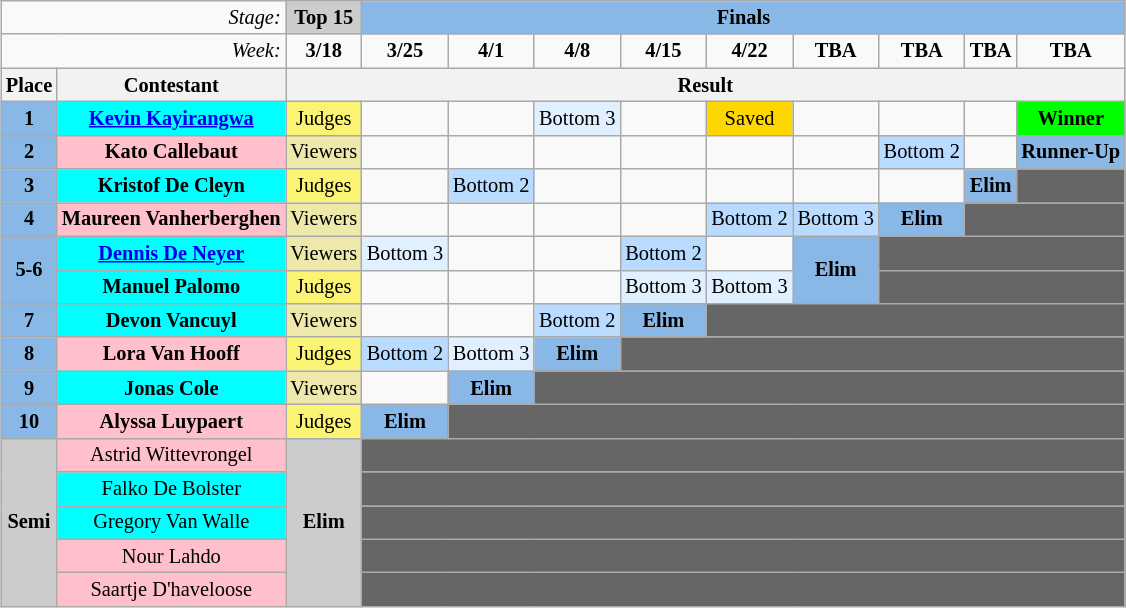<table class="wikitable" style="margin:1em auto; text-align:center; font-size:85%">
<tr>
<td align="right" colspan=2><em>Stage:</em></td>
<td bgcolor="CCCCCC"><strong>Top 15</strong></td>
<td bgcolor="8AB8E6" colspan=9><strong>Finals</strong></td>
</tr>
<tr>
<td align="right" colspan=2><em>Week:</em></td>
<td><strong>3/18</strong></td>
<td><strong>3/25</strong></td>
<td><strong>4/1</strong></td>
<td><strong>4/8</strong></td>
<td><strong>4/15</strong></td>
<td><strong>4/22</strong></td>
<td><strong>TBA</strong></td>
<td><strong>TBA</strong></td>
<td><strong>TBA</strong></td>
<td><strong>TBA</strong></td>
</tr>
<tr>
<th>Place</th>
<th>Contestant</th>
<th align="center" colspan=11>Result</th>
</tr>
<tr>
<td bgcolor="8AB8E6"><strong>1</strong></td>
<td bgcolor="cyan"><strong><a href='#'>Kevin Kayirangwa</a></strong></td>
<td bgcolor="FBF373">Judges</td>
<td></td>
<td></td>
<td bgcolor="E0F0FF">Bottom 3</td>
<td></td>
<td bgcolor="gold">Saved</td>
<td></td>
<td></td>
<td></td>
<td style="background:lime;" rowspan="1"><strong>Winner</strong></td>
</tr>
<tr>
<td bgcolor="8AB8E6"><strong>2</strong></td>
<td bgcolor="pink"><strong>Kato Callebaut</strong></td>
<td bgcolor="palegoldenrod">Viewers</td>
<td></td>
<td></td>
<td></td>
<td></td>
<td></td>
<td></td>
<td bgcolor="B8DBFF">Bottom 2</td>
<td></td>
<td style="background:#8ab8e6;" rowspan="1"><strong>Runner-Up</strong></td>
</tr>
<tr>
<td bgcolor="8AB8E6"><strong>3</strong></td>
<td bgcolor="cyan"><strong>Kristof De Cleyn</strong></td>
<td bgcolor="FBF373">Judges</td>
<td></td>
<td bgcolor="B8DBFF">Bottom 2</td>
<td></td>
<td></td>
<td></td>
<td></td>
<td></td>
<td style="background:#8ab8e6;" rowspan="1"><strong>Elim</strong></td>
<td bgcolor="666666" colspan=4></td>
</tr>
<tr>
<td bgcolor="8AB8E6"><strong>4</strong></td>
<td bgcolor="pink"><strong>Maureen Vanherberghen</strong></td>
<td bgcolor="palegoldenrod">Viewers</td>
<td></td>
<td></td>
<td></td>
<td></td>
<td bgcolor="B8DBFF">Bottom 2</td>
<td bgcolor="B8DBFF">Bottom 3</td>
<td style="background:#8ab8e6;" rowspan="1"><strong>Elim</strong></td>
<td bgcolor="666666" colspan=4></td>
</tr>
<tr>
<td bgcolor="8AB8E6" rowspan="2"><strong>5-6</strong></td>
<td bgcolor="cyan"><strong><a href='#'>Dennis De Neyer</a></strong></td>
<td bgcolor="palegoldenrod">Viewers</td>
<td bgcolor="E0F0FF">Bottom 3</td>
<td></td>
<td></td>
<td bgcolor="B8DBFF">Bottom 2</td>
<td></td>
<td style="background:#8ab8e6;" rowspan="2"><strong>Elim</strong></td>
<td bgcolor="666666" colspan=4></td>
</tr>
<tr>
<td bgcolor="cyan"><strong>Manuel Palomo</strong></td>
<td bgcolor="FBF373">Judges</td>
<td></td>
<td></td>
<td></td>
<td bgcolor="E0F0FF">Bottom 3</td>
<td bgcolor="E0F0FF">Bottom 3</td>
<td bgcolor="666666" colspan=4></td>
</tr>
<tr>
<td bgcolor="8AB8E6"><strong>7</strong></td>
<td bgcolor="cyan"><strong>Devon Vancuyl</strong></td>
<td bgcolor="palegoldenrod">Viewers</td>
<td></td>
<td></td>
<td bgcolor="B8DBFF">Bottom 2</td>
<td style="background:#8ab8e6;"><strong>Elim</strong></td>
<td bgcolor="666666" colspan=5></td>
</tr>
<tr>
<td bgcolor="8AB8E6"><strong>8</strong></td>
<td bgcolor="pink"><strong>Lora Van Hooff</strong></td>
<td bgcolor="FBF373">Judges</td>
<td bgcolor="B8DBFF">Bottom 2</td>
<td bgcolor="E0F0FF">Bottom 3</td>
<td style="background:#8ab8e6;"><strong>Elim</strong></td>
<td bgcolor="666666" colspan=6></td>
</tr>
<tr>
<td bgcolor="8AB8E6"><strong>9</strong></td>
<td bgcolor="cyan"><strong>Jonas Cole</strong></td>
<td bgcolor="palegoldenrod">Viewers</td>
<td></td>
<td style="background:#8ab8e6;"><strong>Elim</strong></td>
<td bgcolor="666666" colspan=7></td>
</tr>
<tr>
<td bgcolor="8AB8E6"><strong>10</strong></td>
<td bgcolor="pink"><strong>Alyssa Luypaert</strong></td>
<td bgcolor="FBF373">Judges</td>
<td style="background:#8ab8e6;"><strong>Elim</strong></td>
<td bgcolor="666666" colspan=8></td>
</tr>
<tr>
<td rowspan=5 bgcolor="CCCCCC"><strong>Semi</strong></td>
<td bgcolor="pink">Astrid Wittevrongel</td>
<td rowspan=5 bgcolor="CCCCCC"><strong>Elim</strong></td>
<td bgcolor="666666" colspan=9></td>
</tr>
<tr>
<td bgcolor="cyan">Falko De Bolster</td>
<td bgcolor="666666" colspan=9></td>
</tr>
<tr>
<td bgcolor="cyan">Gregory Van Walle</td>
<td bgcolor="666666" colspan=9></td>
</tr>
<tr>
<td bgcolor="pink">Nour Lahdo</td>
<td bgcolor="666666" colspan=9></td>
</tr>
<tr>
<td bgcolor="pink">Saartje D'haveloose</td>
<td bgcolor="666666" colspan=9></td>
</tr>
</table>
